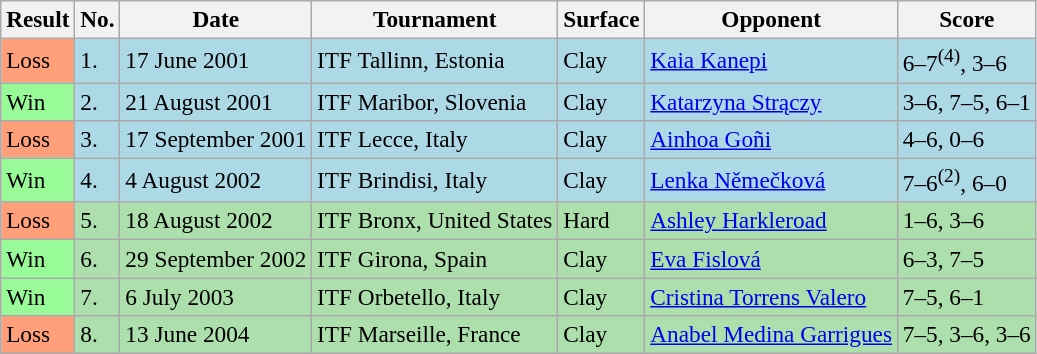<table class="sortable wikitable" style=font-size:97%>
<tr>
<th>Result</th>
<th>No.</th>
<th>Date</th>
<th>Tournament</th>
<th>Surface</th>
<th>Opponent</th>
<th class="unsortable">Score</th>
</tr>
<tr style="background:lightblue;">
<td bgcolor="FFA07A">Loss</td>
<td>1.</td>
<td>17 June 2001</td>
<td>ITF Tallinn, Estonia</td>
<td>Clay</td>
<td> <a href='#'>Kaia Kanepi</a></td>
<td>6–7<sup>(4)</sup>, 3–6</td>
</tr>
<tr style="background:lightblue;">
<td style="background:#98fb98;">Win</td>
<td>2.</td>
<td>21 August 2001</td>
<td>ITF Maribor, Slovenia</td>
<td>Clay</td>
<td> <a href='#'>Katarzyna Strączy</a></td>
<td>3–6, 7–5, 6–1</td>
</tr>
<tr style="background:lightblue;">
<td bgcolor="FFA07A">Loss</td>
<td>3.</td>
<td>17 September 2001</td>
<td>ITF Lecce, Italy</td>
<td>Clay</td>
<td> <a href='#'>Ainhoa Goñi</a></td>
<td>4–6, 0–6</td>
</tr>
<tr style="background:lightblue;">
<td style="background:#98fb98;">Win</td>
<td>4.</td>
<td>4 August 2002</td>
<td>ITF Brindisi, Italy</td>
<td>Clay</td>
<td> <a href='#'>Lenka Němečková</a></td>
<td>7–6<sup>(2)</sup>, 6–0</td>
</tr>
<tr style="background:#addfad;">
<td bgcolor="FFA07A">Loss</td>
<td>5.</td>
<td>18 August 2002</td>
<td>ITF Bronx, United States</td>
<td>Hard</td>
<td> <a href='#'>Ashley Harkleroad</a></td>
<td>1–6, 3–6</td>
</tr>
<tr style="background:#addfad;">
<td style="background:#98fb98;">Win</td>
<td>6.</td>
<td>29 September 2002</td>
<td>ITF Girona, Spain</td>
<td>Clay</td>
<td> <a href='#'>Eva Fislová</a></td>
<td>6–3, 7–5</td>
</tr>
<tr style="background:#addfad;">
<td style="background:#98fb98;">Win</td>
<td>7.</td>
<td>6 July 2003</td>
<td>ITF Orbetello, Italy</td>
<td>Clay</td>
<td> <a href='#'>Cristina Torrens Valero</a></td>
<td>7–5, 6–1</td>
</tr>
<tr style="background:#addfad;">
<td bgcolor="FFA07A">Loss</td>
<td>8.</td>
<td>13 June 2004</td>
<td>ITF Marseille, France</td>
<td>Clay</td>
<td> <a href='#'>Anabel Medina Garrigues</a></td>
<td>7–5, 3–6, 3–6</td>
</tr>
</table>
